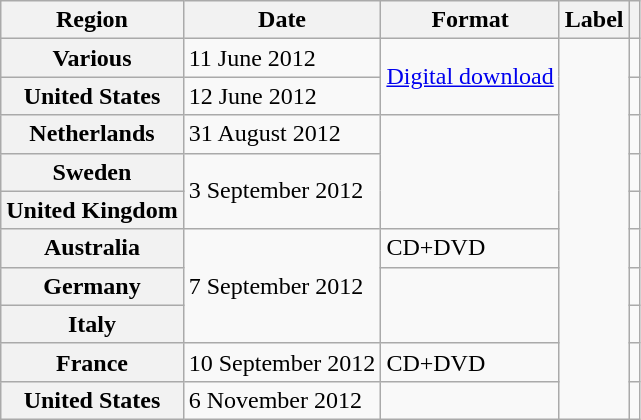<table class="wikitable plainrowheaders">
<tr>
<th scope="col">Region</th>
<th scope="col">Date</th>
<th scope="col">Format</th>
<th scope="col">Label</th>
<th scope="col"></th>
</tr>
<tr>
<th scope="row">Various </th>
<td>11 June 2012</td>
<td rowspan="2"><a href='#'>Digital download</a></td>
<td rowspan="10"></td>
<td align="center"></td>
</tr>
<tr>
<th scope="row">United States</th>
<td>12 June 2012</td>
<td align="center"></td>
</tr>
<tr>
<th scope="row">Netherlands</th>
<td>31 August 2012</td>
<td rowspan="3"></td>
<td align="center"></td>
</tr>
<tr>
<th scope="row">Sweden</th>
<td rowspan="2">3 September 2012</td>
<td align="center"></td>
</tr>
<tr>
<th scope="row">United Kingdom</th>
<td align="center"></td>
</tr>
<tr>
<th scope="row">Australia</th>
<td rowspan="3">7 September 2012</td>
<td>CD+DVD</td>
<td align="center"></td>
</tr>
<tr>
<th scope="row">Germany</th>
<td rowspan="2"></td>
<td align="center"></td>
</tr>
<tr>
<th scope="row">Italy</th>
<td align="center"></td>
</tr>
<tr>
<th scope="row">France</th>
<td>10 September 2012</td>
<td>CD+DVD</td>
<td align="center"></td>
</tr>
<tr>
<th scope="row">United States</th>
<td>6 November 2012</td>
<td></td>
<td align="center"></td>
</tr>
</table>
